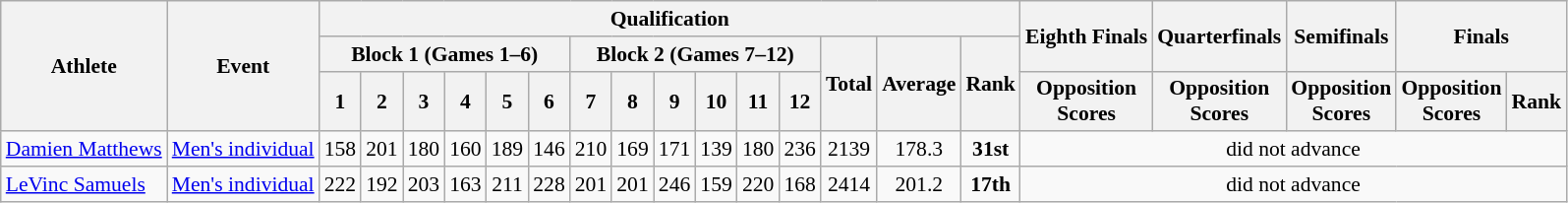<table class="wikitable" border="1" style="font-size:90%">
<tr>
<th rowspan=3>Athlete</th>
<th rowspan=3>Event</th>
<th colspan=15>Qualification</th>
<th rowspan=2>Eighth Finals</th>
<th rowspan=2>Quarterfinals</th>
<th rowspan=2>Semifinals</th>
<th rowspan=2 colspan=2>Finals</th>
</tr>
<tr>
<th colspan=6>Block 1 (Games 1–6)</th>
<th colspan=6>Block 2 (Games 7–12)</th>
<th rowspan=2>Total</th>
<th rowspan=2>Average</th>
<th rowspan=2>Rank</th>
</tr>
<tr>
<th>1</th>
<th>2</th>
<th>3</th>
<th>4</th>
<th>5</th>
<th>6</th>
<th>7</th>
<th>8</th>
<th>9</th>
<th>10</th>
<th>11</th>
<th>12</th>
<th>Opposition<br>Scores</th>
<th>Opposition<br>Scores</th>
<th>Opposition<br>Scores</th>
<th>Opposition<br>Scores</th>
<th>Rank</th>
</tr>
<tr>
<td><a href='#'>Damien Matthews</a></td>
<td><a href='#'>Men's individual</a></td>
<td align=center>158</td>
<td align=center>201</td>
<td align=center>180</td>
<td align=center>160</td>
<td align=center>189</td>
<td align=center>146</td>
<td align=center>210</td>
<td align=center>169</td>
<td align=center>171</td>
<td align=center>139</td>
<td align=center>180</td>
<td align=center>236</td>
<td align=center>2139</td>
<td align=center>178.3</td>
<td align=center><strong>31st</strong></td>
<td align=center colspan=7>did not advance</td>
</tr>
<tr>
<td><a href='#'>LeVinc Samuels</a></td>
<td><a href='#'>Men's individual</a></td>
<td align=center>222</td>
<td align=center>192</td>
<td align=center>203</td>
<td align=center>163</td>
<td align=center>211</td>
<td align=center>228</td>
<td align=center>201</td>
<td align=center>201</td>
<td align=center>246</td>
<td align=center>159</td>
<td align=center>220</td>
<td align=center>168</td>
<td align=center>2414</td>
<td align=center>201.2</td>
<td align=center><strong>17th</strong></td>
<td align=center colspan=7>did not advance</td>
</tr>
</table>
